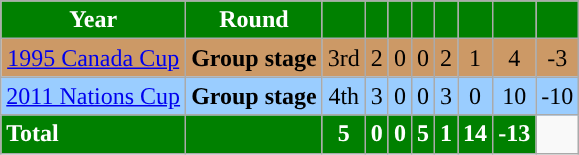<table class="wikitable" style="text-align:center;">
<tr>
<th style="background-color:#008000; color:white; ">Year</th>
<th style="background-color:#008000; color:white; ">Round</th>
<th style="background-color:#008000; color:white; "></th>
<th style="background-color:#008000; color:white; "></th>
<th style="background-color:#008000; color:white; "></th>
<th style="background-color:#008000; color:white; "></th>
<th style="background-color:#008000; color:white; "></th>
<th style="background-color:#008000; color:white; "></th>
<th style="background-color:#008000; color:white; "></th>
<th style="background-color:#008000; color:white; "></th>
</tr>
<tr style="background:#cc9966;">
<td> <a href='#'>1995 Canada Cup</a></td>
<td><strong>Group stage</strong></td>
<td>3rd</td>
<td>2</td>
<td>0</td>
<td>0</td>
<td>2</td>
<td>1</td>
<td>4</td>
<td>-3</td>
</tr>
<tr style="background:#9acdff;">
<td> <a href='#'>2011 Nations Cup</a></td>
<td><strong>Group stage</strong></td>
<td>4th</td>
<td>3</td>
<td>0</td>
<td>0</td>
<td>3</td>
<td>0</td>
<td>10</td>
<td>-10</td>
</tr>
<tr>
<th style="background-color:#008000; text-align:left; color:white; "><strong>Total</strong></th>
<th style="background-color:#008000; color:white; "></th>
<th style="background-color:#008000; color:white; ">5</th>
<th style="background-color:#008000; color:white; ">0</th>
<th style="background-color:#008000; color:white; ">0</th>
<th style="background-color:#008000; color:white; ">5</th>
<th style="background-color:#008000; color:white; ">1</th>
<th style="background-color:#008000; color:white; ">14</th>
<th style="background-color:#008000; color:white; ">-13</th>
</tr>
</table>
